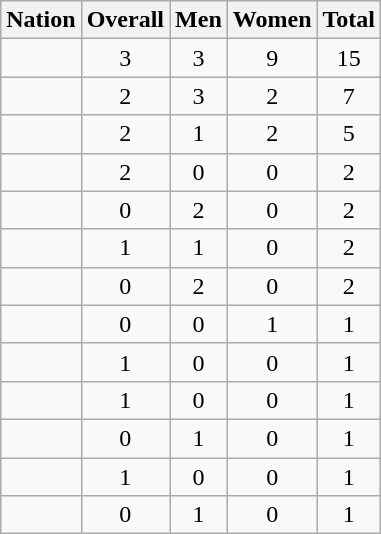<table class="wikitable sortable" style="text-align:center;">
<tr>
<th>Nation</th>
<th>Overall</th>
<th>Men</th>
<th>Women</th>
<th>Total</th>
</tr>
<tr>
<td align="left"></td>
<td>3</td>
<td>3</td>
<td>9</td>
<td>15</td>
</tr>
<tr>
<td align="left"></td>
<td>2</td>
<td>3</td>
<td>2</td>
<td>7</td>
</tr>
<tr>
<td align="left"></td>
<td>2</td>
<td>1</td>
<td>2</td>
<td>5</td>
</tr>
<tr>
<td align="left"></td>
<td>2</td>
<td>0</td>
<td>0</td>
<td>2</td>
</tr>
<tr>
<td align="left"></td>
<td>0</td>
<td>2</td>
<td>0</td>
<td>2</td>
</tr>
<tr>
<td align="left"></td>
<td>1</td>
<td>1</td>
<td>0</td>
<td>2</td>
</tr>
<tr>
<td align="left"></td>
<td>0</td>
<td>2</td>
<td>0</td>
<td>2</td>
</tr>
<tr>
<td align="left"></td>
<td>0</td>
<td>0</td>
<td>1</td>
<td>1</td>
</tr>
<tr>
<td align="left"></td>
<td>1</td>
<td>0</td>
<td>0</td>
<td>1</td>
</tr>
<tr>
<td align="left"></td>
<td>1</td>
<td>0</td>
<td>0</td>
<td>1</td>
</tr>
<tr>
<td align="left"></td>
<td>0</td>
<td>1</td>
<td>0</td>
<td>1</td>
</tr>
<tr>
<td align="left"></td>
<td>1</td>
<td>0</td>
<td>0</td>
<td>1</td>
</tr>
<tr>
<td align="left"></td>
<td>0</td>
<td>1</td>
<td>0</td>
<td>1</td>
</tr>
</table>
